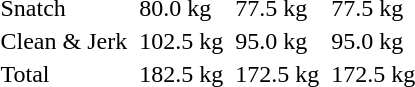<table>
<tr>
<td>Snatch</td>
<td></td>
<td>80.0 kg</td>
<td></td>
<td>77.5 kg</td>
<td></td>
<td>77.5 kg</td>
</tr>
<tr>
<td>Clean & Jerk</td>
<td></td>
<td>102.5 kg</td>
<td></td>
<td>95.0 kg</td>
<td></td>
<td>95.0 kg</td>
</tr>
<tr>
<td>Total</td>
<td></td>
<td>182.5 kg</td>
<td></td>
<td>172.5 kg</td>
<td></td>
<td>172.5 kg</td>
</tr>
</table>
